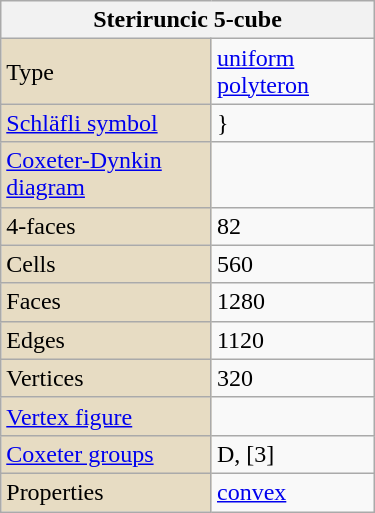<table class="wikitable" align="right" style="margin-left:10px" width="250">
<tr>
<th bgcolor=#e7dcc3 colspan=2>Steriruncic 5-cube</th>
</tr>
<tr>
<td bgcolor=#e7dcc3>Type</td>
<td><a href='#'>uniform polyteron</a></td>
</tr>
<tr>
<td bgcolor=#e7dcc3><a href='#'>Schläfli symbol</a></td>
<td>}</td>
</tr>
<tr>
<td bgcolor=#e7dcc3><a href='#'>Coxeter-Dynkin diagram</a></td>
<td></td>
</tr>
<tr>
<td bgcolor=#e7dcc3>4-faces</td>
<td>82</td>
</tr>
<tr>
<td bgcolor=#e7dcc3>Cells</td>
<td>560</td>
</tr>
<tr>
<td bgcolor=#e7dcc3>Faces</td>
<td>1280</td>
</tr>
<tr>
<td bgcolor=#e7dcc3>Edges</td>
<td>1120</td>
</tr>
<tr>
<td bgcolor=#e7dcc3>Vertices</td>
<td>320</td>
</tr>
<tr>
<td bgcolor=#e7dcc3><a href='#'>Vertex figure</a></td>
<td></td>
</tr>
<tr>
<td bgcolor=#e7dcc3><a href='#'>Coxeter groups</a></td>
<td>D, [3]</td>
</tr>
<tr>
<td bgcolor=#e7dcc3>Properties</td>
<td><a href='#'>convex</a></td>
</tr>
</table>
